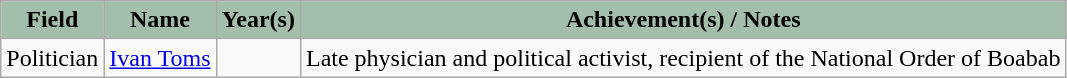<table class="wikitable sortable" 90%;>
<tr>
<th style="background:#a3bfac;">Field</th>
<th style="background:#a3bfac;">Name</th>
<th style="background:#a3bfac;">Year(s)</th>
<th style="background:#a3bfac;" class="unsortable">Achievement(s) / Notes</th>
</tr>
<tr>
<td>Politician</td>
<td><a href='#'>Ivan Toms</a></td>
<td></td>
<td>Late physician and political activist, recipient of the National Order of Boabab</td>
</tr>
</table>
